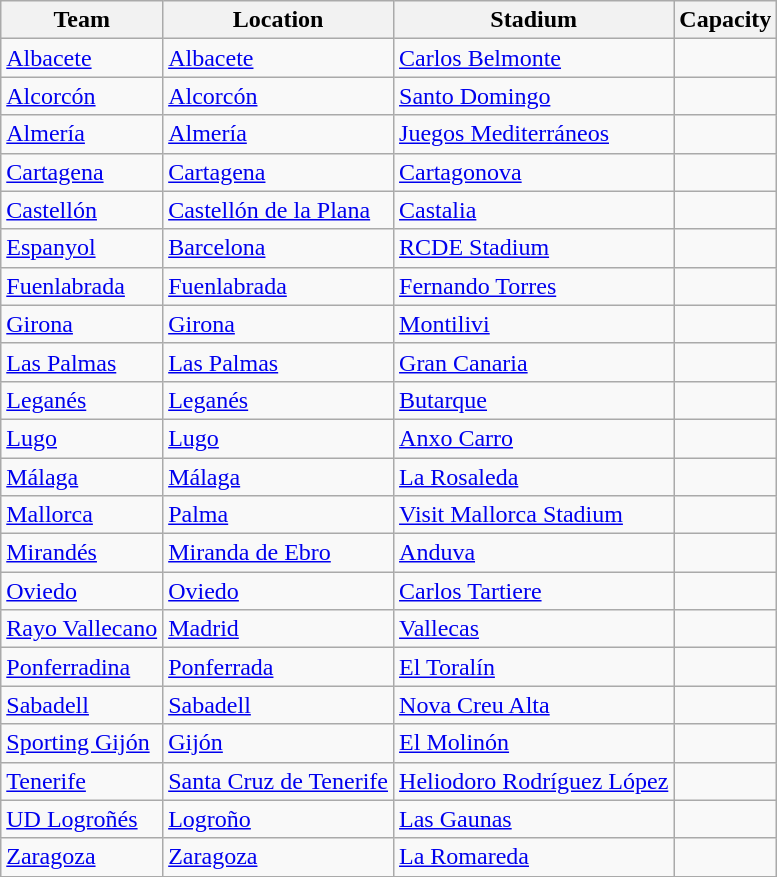<table class="wikitable sortable" style="text-align: left;">
<tr>
<th>Team</th>
<th>Location</th>
<th>Stadium</th>
<th>Capacity</th>
</tr>
<tr>
<td><a href='#'>Albacete</a></td>
<td><a href='#'>Albacete</a></td>
<td><a href='#'>Carlos Belmonte</a></td>
<td align="center"></td>
</tr>
<tr>
<td><a href='#'>Alcorcón</a></td>
<td><a href='#'>Alcorcón</a></td>
<td><a href='#'>Santo Domingo</a></td>
<td align="center"></td>
</tr>
<tr>
<td><a href='#'>Almería</a></td>
<td><a href='#'>Almería</a></td>
<td><a href='#'>Juegos Mediterráneos</a></td>
<td align="center"></td>
</tr>
<tr>
<td><a href='#'>Cartagena</a></td>
<td><a href='#'>Cartagena</a></td>
<td><a href='#'>Cartagonova</a></td>
<td align="center"></td>
</tr>
<tr>
<td><a href='#'>Castellón</a></td>
<td><a href='#'>Castellón de la Plana</a></td>
<td><a href='#'>Castalia</a></td>
<td align="center"></td>
</tr>
<tr>
<td><a href='#'>Espanyol</a></td>
<td><a href='#'>Barcelona</a></td>
<td><a href='#'>RCDE Stadium</a></td>
<td align="center"></td>
</tr>
<tr>
<td><a href='#'>Fuenlabrada</a></td>
<td><a href='#'>Fuenlabrada</a></td>
<td><a href='#'>Fernando Torres</a></td>
<td align=center></td>
</tr>
<tr>
<td><a href='#'>Girona</a></td>
<td><a href='#'>Girona</a></td>
<td><a href='#'>Montilivi</a></td>
<td align="center"></td>
</tr>
<tr>
<td><a href='#'>Las Palmas</a></td>
<td><a href='#'>Las Palmas</a></td>
<td><a href='#'>Gran Canaria</a></td>
<td align="center"></td>
</tr>
<tr>
<td><a href='#'>Leganés</a></td>
<td><a href='#'>Leganés</a></td>
<td><a href='#'>Butarque</a></td>
<td align="center"></td>
</tr>
<tr>
<td><a href='#'>Lugo</a></td>
<td><a href='#'>Lugo</a></td>
<td><a href='#'>Anxo Carro</a></td>
<td align="center"></td>
</tr>
<tr>
<td><a href='#'>Málaga</a></td>
<td><a href='#'>Málaga</a></td>
<td><a href='#'>La Rosaleda</a></td>
<td align="center"></td>
</tr>
<tr>
<td><a href='#'>Mallorca</a></td>
<td><a href='#'>Palma</a></td>
<td><a href='#'>Visit Mallorca Stadium</a></td>
<td align=center></td>
</tr>
<tr>
<td><a href='#'>Mirandés</a></td>
<td><a href='#'>Miranda de Ebro</a></td>
<td><a href='#'>Anduva</a></td>
<td align="center"></td>
</tr>
<tr>
<td><a href='#'>Oviedo</a></td>
<td><a href='#'>Oviedo</a></td>
<td><a href='#'>Carlos Tartiere</a></td>
<td align="center"></td>
</tr>
<tr>
<td><a href='#'>Rayo Vallecano</a></td>
<td><a href='#'>Madrid</a></td>
<td><a href='#'>Vallecas</a></td>
<td align="center"></td>
</tr>
<tr>
<td><a href='#'>Ponferradina</a></td>
<td><a href='#'>Ponferrada</a></td>
<td><a href='#'>El Toralín</a></td>
<td align="center"></td>
</tr>
<tr>
<td><a href='#'>Sabadell</a></td>
<td><a href='#'>Sabadell</a></td>
<td><a href='#'>Nova Creu Alta</a></td>
<td align="center"></td>
</tr>
<tr>
<td><a href='#'>Sporting Gijón</a></td>
<td><a href='#'>Gijón</a></td>
<td><a href='#'>El Molinón</a></td>
<td align="center"></td>
</tr>
<tr>
<td><a href='#'>Tenerife</a></td>
<td><a href='#'>Santa Cruz de Tenerife</a></td>
<td><a href='#'>Heliodoro Rodríguez López</a></td>
<td align="center"></td>
</tr>
<tr>
<td><a href='#'>UD Logroñés</a></td>
<td><a href='#'>Logroño</a></td>
<td><a href='#'>Las Gaunas</a></td>
<td align="center"></td>
</tr>
<tr>
<td><a href='#'>Zaragoza</a></td>
<td><a href='#'>Zaragoza</a></td>
<td><a href='#'>La Romareda</a></td>
<td align="center"></td>
</tr>
<tr>
</tr>
</table>
